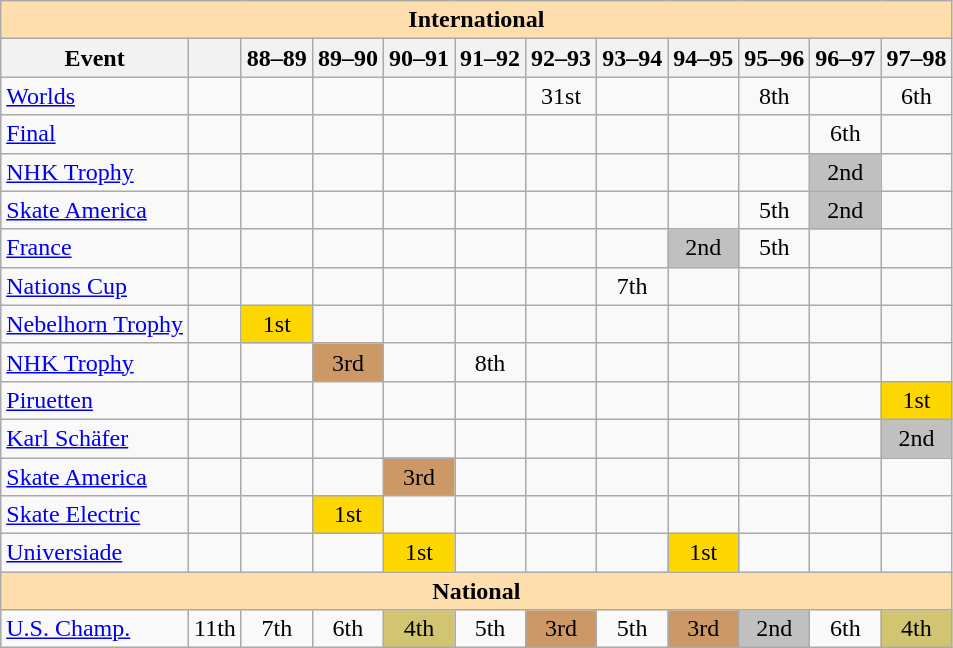<table class="wikitable" style="text-align:center">
<tr>
<th style="background-color: #ffdead; " colspan=12 align=center>International</th>
</tr>
<tr>
<th>Event</th>
<th></th>
<th>88–89</th>
<th>89–90</th>
<th>90–91</th>
<th>91–92</th>
<th>92–93</th>
<th>93–94</th>
<th>94–95</th>
<th>95–96</th>
<th>96–97</th>
<th>97–98</th>
</tr>
<tr>
<td align=left><a href='#'>Worlds</a></td>
<td></td>
<td></td>
<td></td>
<td></td>
<td></td>
<td>31st</td>
<td></td>
<td></td>
<td>8th</td>
<td></td>
<td>6th</td>
</tr>
<tr>
<td align=left> <a href='#'>Final</a></td>
<td></td>
<td></td>
<td></td>
<td></td>
<td></td>
<td></td>
<td></td>
<td></td>
<td></td>
<td>6th</td>
<td></td>
</tr>
<tr>
<td align=left> <a href='#'>NHK Trophy</a></td>
<td></td>
<td></td>
<td></td>
<td></td>
<td></td>
<td></td>
<td></td>
<td></td>
<td></td>
<td bgcolor=silver>2nd</td>
<td></td>
</tr>
<tr>
<td align=left> <a href='#'>Skate America</a></td>
<td></td>
<td></td>
<td></td>
<td></td>
<td></td>
<td></td>
<td></td>
<td></td>
<td>5th</td>
<td bgcolor=silver>2nd</td>
<td></td>
</tr>
<tr>
<td align=left> <a href='#'>France</a></td>
<td></td>
<td></td>
<td></td>
<td></td>
<td></td>
<td></td>
<td></td>
<td bgcolor=silver>2nd</td>
<td>5th</td>
<td></td>
<td></td>
</tr>
<tr>
<td align=left><a href='#'>Nations Cup</a></td>
<td></td>
<td></td>
<td></td>
<td></td>
<td></td>
<td></td>
<td>7th</td>
<td></td>
<td></td>
<td></td>
<td></td>
</tr>
<tr>
<td align=left><a href='#'>Nebelhorn Trophy</a></td>
<td></td>
<td bgcolor=gold>1st</td>
<td></td>
<td></td>
<td></td>
<td></td>
<td></td>
<td></td>
<td></td>
<td></td>
<td></td>
</tr>
<tr>
<td align=left><a href='#'>NHK Trophy</a></td>
<td></td>
<td></td>
<td bgcolor=cc9966>3rd</td>
<td></td>
<td>8th</td>
<td></td>
<td></td>
<td></td>
<td></td>
<td></td>
<td></td>
</tr>
<tr>
<td align=left><a href='#'>Piruetten</a></td>
<td></td>
<td></td>
<td></td>
<td></td>
<td></td>
<td></td>
<td></td>
<td></td>
<td></td>
<td></td>
<td bgcolor=gold>1st</td>
</tr>
<tr>
<td align=left><a href='#'>Karl Schäfer</a></td>
<td></td>
<td></td>
<td></td>
<td></td>
<td></td>
<td></td>
<td></td>
<td></td>
<td></td>
<td></td>
<td bgcolor=silver>2nd</td>
</tr>
<tr>
<td align=left><a href='#'>Skate America</a></td>
<td></td>
<td></td>
<td></td>
<td bgcolor=cc9966>3rd</td>
<td></td>
<td></td>
<td></td>
<td></td>
<td></td>
<td></td>
<td></td>
</tr>
<tr>
<td align=left><a href='#'>Skate Electric</a></td>
<td></td>
<td></td>
<td align=center bgcolor=gold>1st</td>
<td></td>
<td></td>
<td></td>
<td></td>
<td></td>
<td></td>
<td></td>
<td></td>
</tr>
<tr>
<td align=left><a href='#'>Universiade</a></td>
<td></td>
<td></td>
<td></td>
<td bgcolor=gold>1st</td>
<td></td>
<td></td>
<td></td>
<td bgcolor=gold>1st</td>
<td></td>
<td></td>
<td></td>
</tr>
<tr>
<th style="background-color: #ffdead; " colspan=12 align=center>National</th>
</tr>
<tr>
<td align=left><a href='#'>U.S. Champ.</a></td>
<td>11th</td>
<td>7th</td>
<td>6th</td>
<td bgcolor=d1c571>4th</td>
<td>5th</td>
<td bgcolor=cc9966>3rd</td>
<td>5th</td>
<td bgcolor=cc9966>3rd</td>
<td bgcolor=silver>2nd</td>
<td>6th</td>
<td bgcolor=d1c571>4th</td>
</tr>
</table>
